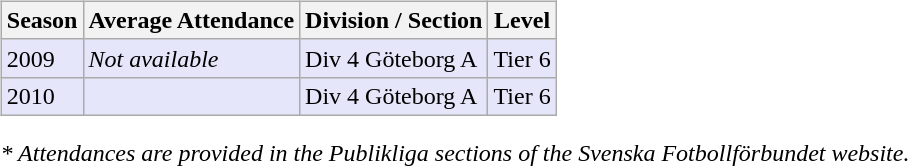<table>
<tr>
<td valign="top" width=0%><br><table class="wikitable">
<tr style="background:#f0f6fa;">
<th><strong>Season</strong></th>
<th><strong>Average Attendance</strong></th>
<th><strong>Division / Section</strong></th>
<th><strong>Level</strong></th>
</tr>
<tr>
<td style="background:#E6E6FA;">2009</td>
<td style="background:#E6E6FA;"><em>Not available</em></td>
<td style="background:#E6E6FA;">Div 4 Göteborg A</td>
<td style="background:#E6E6FA;">Tier 6</td>
</tr>
<tr>
<td style="background:#E6E6FA;">2010</td>
<td style="background:#E6E6FA;"></td>
<td style="background:#E6E6FA;">Div 4 Göteborg A</td>
<td style="background:#E6E6FA;">Tier 6</td>
</tr>
</table>
<em>* Attendances are provided in the Publikliga sections of the Svenska Fotbollförbundet website.</em> </td>
</tr>
</table>
